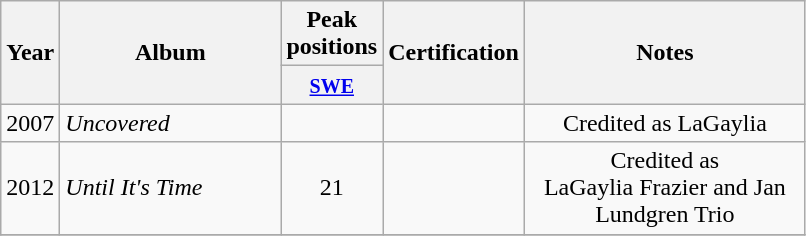<table class="wikitable">
<tr>
<th align="center" rowspan="2" width="10">Year</th>
<th align="center" rowspan="2" width="140">Album</th>
<th align="center" colspan="1">Peak positions</th>
<th align="center" rowspan="2" width="40">Certification</th>
<th align="center" rowspan="2" width="180">Notes</th>
</tr>
<tr>
<th width="20"><small><a href='#'>SWE</a></small><br></th>
</tr>
<tr>
<td align="center" rowspan="1">2007</td>
<td><em>Uncovered</em></td>
<td align="center"></td>
<td align="center"></td>
<td align="center">Credited as LaGaylia</td>
</tr>
<tr>
<td align="center" rowspan="1">2012</td>
<td><em>Until It's Time</em></td>
<td align="center">21</td>
<td align="center"></td>
<td align="center">Credited as <br>LaGaylia Frazier and Jan Lundgren Trio</td>
</tr>
<tr>
</tr>
</table>
